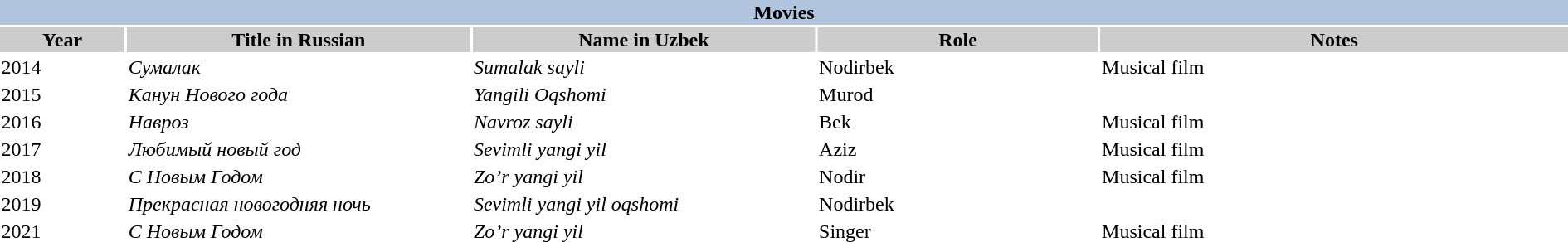<table class="standard sortable" width="100%">
<tr>
<th colspan="5" style="background:#B0C4DE;">Movies</th>
</tr>
<tr>
<th width="8%" style="background:#ccc;">Year</th>
<th width="22%" style="background:#ccc;">Title in Russian</th>
<th width="22%" style="background:#ccc;">Name in Uzbek</th>
<th width="18%" style="background:#ccc;">Role</th>
<th width="30%" style="background:#ccc;">Notes</th>
</tr>
<tr>
<td>2014</td>
<td><em>Сумалак</em></td>
<td><em>Sumalak sayli</em></td>
<td>Nodirbek</td>
<td>Musical film</td>
</tr>
<tr>
<td>2015</td>
<td><em>Канун Нового года</em></td>
<td><em>Yangili Oqshomi</em></td>
<td>Murod</td>
<td></td>
</tr>
<tr>
<td>2016</td>
<td><em>Навроз</em></td>
<td><em>Navroz sayli</em></td>
<td>Bek</td>
<td>Musical film</td>
</tr>
<tr>
<td>2017</td>
<td><em>Любимый новый год</em></td>
<td><em>Sevimli yangi yil</em></td>
<td>Aziz</td>
<td>Musical film</td>
</tr>
<tr>
<td>2018</td>
<td><em>С Новым Годом</em></td>
<td><em>Zo’r yangi yil</em></td>
<td>Nodir</td>
<td>Musical film</td>
</tr>
<tr>
<td>2019</td>
<td><em>Прекрасная новогодняя ночь</em></td>
<td><em>Sevimli yangi yil oqshomi</em></td>
<td>Nodirbek</td>
<td></td>
</tr>
<tr>
<td>2021</td>
<td><em>С Новым Годом</em></td>
<td><em>Zo’r yangi yil</em></td>
<td>Singer</td>
<td>Musical film</td>
</tr>
</table>
